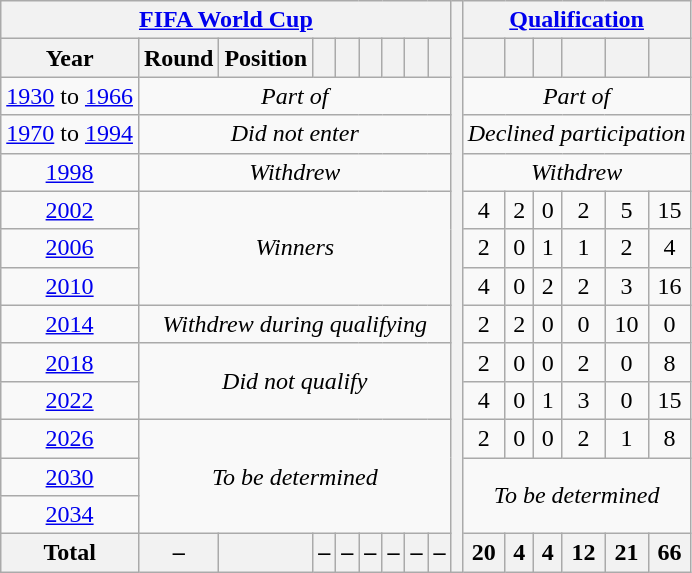<table class="wikitable" style="text-align: center;">
<tr>
<th colspan=9><a href='#'>FIFA World Cup</a></th>
<th rowspan=28></th>
<th colspan=6><a href='#'>Qualification</a></th>
</tr>
<tr>
<th>Year</th>
<th>Round</th>
<th>Position</th>
<th></th>
<th></th>
<th></th>
<th></th>
<th></th>
<th></th>
<th></th>
<th></th>
<th></th>
<th></th>
<th></th>
<th></th>
</tr>
<tr>
<td><a href='#'>1930</a> to <a href='#'>1966</a></td>
<td colspan=8><em>Part of </em></td>
<td colspan=6><em>Part of </em></td>
</tr>
<tr>
<td><a href='#'>1970</a> to <a href='#'>1994</a></td>
<td colspan=8><em>Did not enter</em></td>
<td colspan=6><em>Declined participation</em></td>
</tr>
<tr>
<td> <a href='#'>1998</a></td>
<td colspan=8><em>Withdrew</em></td>
<td colspan=6><em>Withdrew</em></td>
</tr>
<tr>
<td>  <a href='#'>2002</a></td>
<td colspan=8 rowspan=3><em>Winners</em></td>
<td>4</td>
<td>2</td>
<td>0</td>
<td>2</td>
<td>5</td>
<td>15</td>
</tr>
<tr>
<td> <a href='#'>2006</a></td>
<td>2</td>
<td>0</td>
<td>1</td>
<td>1</td>
<td>2</td>
<td>4</td>
</tr>
<tr>
<td> <a href='#'>2010</a></td>
<td>4</td>
<td>0</td>
<td>2</td>
<td>2</td>
<td>3</td>
<td>16</td>
</tr>
<tr>
<td> <a href='#'>2014</a></td>
<td colspan=8><em>Withdrew during qualifying</em></td>
<td>2</td>
<td>2</td>
<td>0</td>
<td>0</td>
<td>10</td>
<td>0</td>
</tr>
<tr>
<td> <a href='#'>2018</a></td>
<td rowspan=2 colspan=8><em>Did not qualify</em></td>
<td>2</td>
<td>0</td>
<td>0</td>
<td>2</td>
<td>0</td>
<td>8</td>
</tr>
<tr>
<td> <a href='#'>2022</a></td>
<td>4</td>
<td>0</td>
<td>1</td>
<td>3</td>
<td>0</td>
<td>15</td>
</tr>
<tr>
<td>   <a href='#'>2026</a></td>
<td colspan=8 rowspan=3><em>To be determined</em></td>
<td>2</td>
<td>0</td>
<td>0</td>
<td>2</td>
<td>1</td>
<td>8</td>
</tr>
<tr>
<td>   <a href='#'>2030</a></td>
<td colspan=6 rowspan=2><em>To be determined</em></td>
</tr>
<tr>
<td> <a href='#'>2034</a></td>
</tr>
<tr>
<th>Total</th>
<th>–</th>
<th></th>
<th>–</th>
<th>–</th>
<th>–</th>
<th>–</th>
<th>–</th>
<th>–</th>
<th>20</th>
<th>4</th>
<th>4</th>
<th>12</th>
<th>21</th>
<th>66</th>
</tr>
</table>
